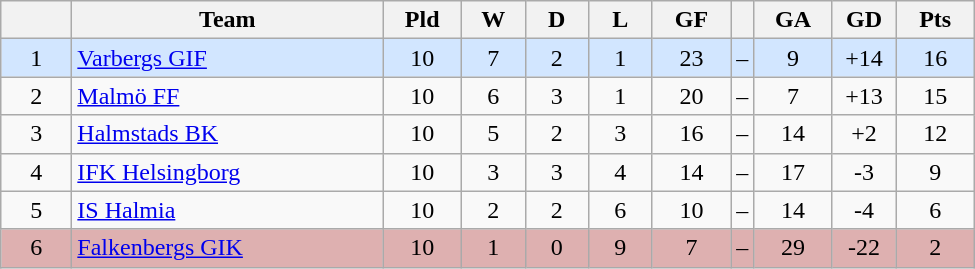<table class="wikitable" style="text-align: center;">
<tr>
<th style="width: 40px;"></th>
<th style="width: 200px;">Team</th>
<th style="width: 45px;">Pld</th>
<th style="width: 35px;">W</th>
<th style="width: 35px;">D</th>
<th style="width: 35px;">L</th>
<th style="width: 45px;">GF</th>
<th></th>
<th style="width: 45px;">GA</th>
<th style="width: 35px;">GD</th>
<th style="width: 45px;">Pts</th>
</tr>
<tr style="background: #d2e6ff">
<td>1</td>
<td style="text-align: left;"><a href='#'>Varbergs GIF</a></td>
<td>10</td>
<td>7</td>
<td>2</td>
<td>1</td>
<td>23</td>
<td>–</td>
<td>9</td>
<td>+14</td>
<td>16</td>
</tr>
<tr>
<td>2</td>
<td style="text-align: left;"><a href='#'>Malmö FF</a></td>
<td>10</td>
<td>6</td>
<td>3</td>
<td>1</td>
<td>20</td>
<td>–</td>
<td>7</td>
<td>+13</td>
<td>15</td>
</tr>
<tr>
<td>3</td>
<td style="text-align: left;"><a href='#'>Halmstads BK</a></td>
<td>10</td>
<td>5</td>
<td>2</td>
<td>3</td>
<td>16</td>
<td>–</td>
<td>14</td>
<td>+2</td>
<td>12</td>
</tr>
<tr>
<td>4</td>
<td style="text-align: left;"><a href='#'>IFK Helsingborg</a></td>
<td>10</td>
<td>3</td>
<td>3</td>
<td>4</td>
<td>14</td>
<td>–</td>
<td>17</td>
<td>-3</td>
<td>9</td>
</tr>
<tr>
<td>5</td>
<td style="text-align: left;"><a href='#'>IS Halmia</a></td>
<td>10</td>
<td>2</td>
<td>2</td>
<td>6</td>
<td>10</td>
<td>–</td>
<td>14</td>
<td>-4</td>
<td>6</td>
</tr>
<tr style="background: #deb0b0">
<td>6</td>
<td style="text-align: left;"><a href='#'>Falkenbergs GIK</a></td>
<td>10</td>
<td>1</td>
<td>0</td>
<td>9</td>
<td>7</td>
<td>–</td>
<td>29</td>
<td>-22</td>
<td>2</td>
</tr>
</table>
